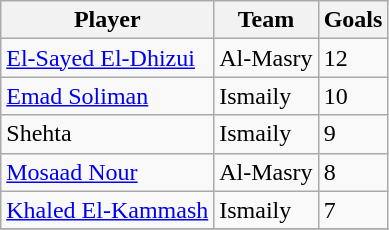<table class="wikitable" style="text-align: left;">
<tr>
<th>Player</th>
<th>Team</th>
<th>Goals</th>
</tr>
<tr>
<td> <a href='#'>El-Sayed El-Dhizui</a></td>
<td>Al-Masry</td>
<td>12</td>
</tr>
<tr>
<td> <a href='#'>Emad Soliman</a></td>
<td>Ismaily</td>
<td>10</td>
</tr>
<tr>
<td> Shehta</td>
<td>Ismaily</td>
<td>9</td>
</tr>
<tr>
<td> <a href='#'>Mosaad Nour</a></td>
<td>Al-Masry</td>
<td>8</td>
</tr>
<tr>
<td> <a href='#'>Khaled El-Kammash</a></td>
<td>Ismaily</td>
<td>7</td>
</tr>
<tr>
</tr>
</table>
